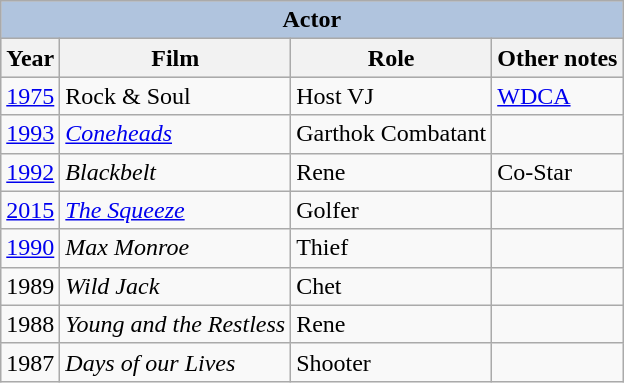<table class="wikitable">
<tr style="background:#ccc; text-align:center;">
<th colspan="4" style="background: LightSteelBlue;">Actor</th>
</tr>
<tr style="background:#ccc; text-align:center;">
<th>Year</th>
<th>Film</th>
<th>Role</th>
<th>Other notes</th>
</tr>
<tr>
<td><a href='#'>1975</a></td>
<td ' Rock & Soul (film)>Rock & Soul</td>
<td>Host VJ</td>
<td><a href='#'>WDCA</a></td>
</tr>
<tr>
<td><a href='#'>1993</a></td>
<td><em><a href='#'>Coneheads</a></em></td>
<td>Garthok Combatant</td>
<td></td>
</tr>
<tr>
<td><a href='#'>1992</a></td>
<td><em>Blackbelt</em></td>
<td>Rene</td>
<td>Co-Star</td>
</tr>
<tr |->
<td><a href='#'>2015</a></td>
<td><em><a href='#'>The Squeeze</a></em></td>
<td>Golfer</td>
<td></td>
</tr>
<tr>
<td><a href='#'>1990</a></td>
<td><em>Max Monroe</em></td>
<td>Thief</td>
<td></td>
</tr>
<tr>
<td>1989</td>
<td><em>Wild Jack</em></td>
<td>Chet</td>
<td></td>
</tr>
<tr>
<td>1988</td>
<td><em>Young and the Restless</em></td>
<td>Rene</td>
<td></td>
</tr>
<tr>
<td>1987</td>
<td><em>Days of our Lives</em></td>
<td>Shooter</td>
<td></td>
</tr>
</table>
